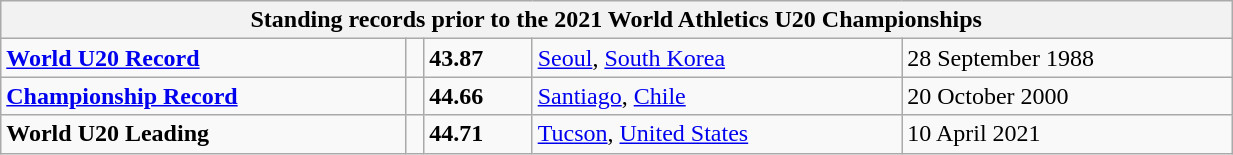<table class="wikitable" width=65%>
<tr>
<th colspan=5>Standing records prior to the 2021 World Athletics U20 Championships</th>
</tr>
<tr>
<td><strong><a href='#'>World U20 Record</a></strong></td>
<td></td>
<td><strong>43.87</strong></td>
<td><a href='#'>Seoul</a>, <a href='#'>South Korea</a></td>
<td>28 September 1988</td>
</tr>
<tr>
<td><strong><a href='#'>Championship Record</a></strong></td>
<td></td>
<td><strong>44.66</strong></td>
<td><a href='#'>Santiago</a>, <a href='#'>Chile</a></td>
<td>20 October 2000</td>
</tr>
<tr>
<td><strong>World U20 Leading</strong></td>
<td></td>
<td><strong>44.71</strong></td>
<td><a href='#'>Tucson</a>, <a href='#'>United States</a></td>
<td>10 April 2021</td>
</tr>
</table>
